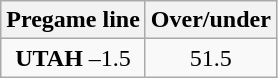<table class="wikitable">
<tr align="center">
<th style=>Pregame line</th>
<th style=>Over/under</th>
</tr>
<tr align="center">
<td><strong>UTAH</strong> –1.5</td>
<td>51.5</td>
</tr>
</table>
